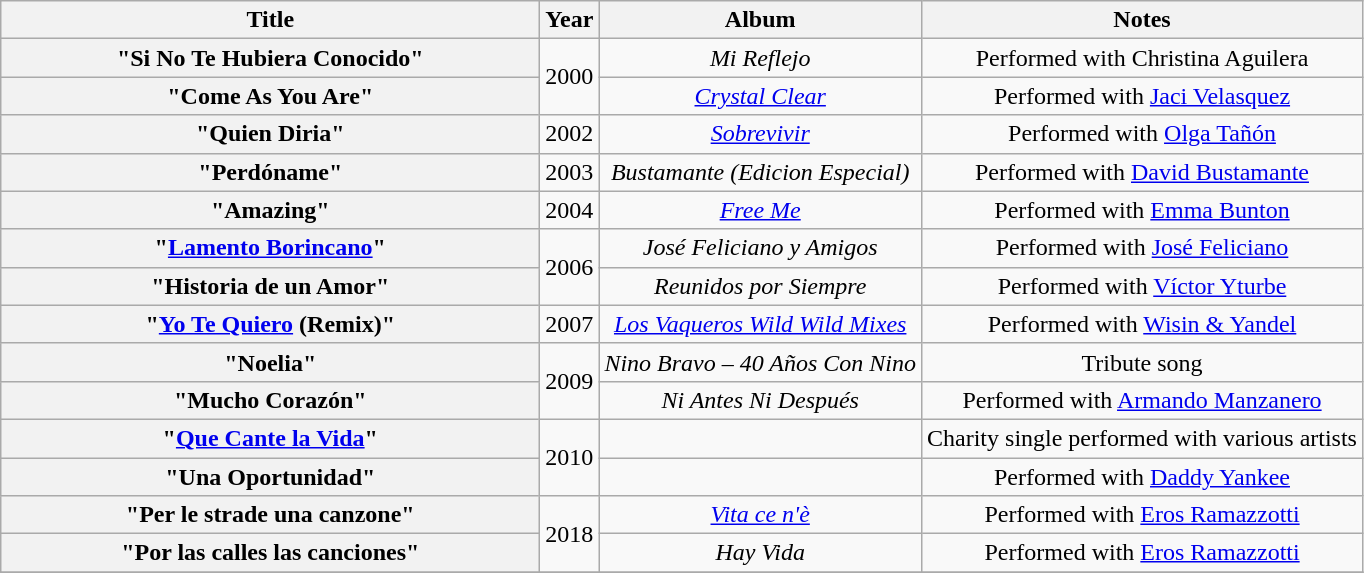<table class="wikitable plainrowheaders" style="text-align:center;">
<tr>
<th scope="col" style="width:22em;">Title</th>
<th scope="col" style="width:1em;">Year</th>
<th scope="col">Album</th>
<th scope="col">Notes</th>
</tr>
<tr>
<th scope="row">"Si No Te Hubiera Conocido"</th>
<td rowspan="2">2000</td>
<td><em>Mi Reflejo</em></td>
<td>Performed with Christina Aguilera</td>
</tr>
<tr>
<th scope="row">"Come As You Are"</th>
<td><em><a href='#'>Crystal Clear</a></em></td>
<td>Performed with <a href='#'>Jaci Velasquez</a></td>
</tr>
<tr>
<th scope="row">"Quien Diria"</th>
<td>2002</td>
<td><em><a href='#'>Sobrevivir</a></em></td>
<td>Performed with <a href='#'>Olga Tañón</a></td>
</tr>
<tr>
<th scope="row">"Perdóname"</th>
<td>2003</td>
<td><em>Bustamante (Edicion Especial)</em></td>
<td>Performed with <a href='#'>David Bustamante</a></td>
</tr>
<tr>
<th scope="row">"Amazing"</th>
<td>2004</td>
<td><em><a href='#'>Free Me</a></em></td>
<td>Performed with <a href='#'>Emma Bunton</a></td>
</tr>
<tr>
<th scope="row">"<a href='#'>Lamento Borincano</a>"</th>
<td rowspan="2">2006</td>
<td><em>José Feliciano y Amigos</em></td>
<td>Performed with <a href='#'>José Feliciano</a></td>
</tr>
<tr>
<th scope="row">"Historia de un Amor"</th>
<td><em>Reunidos por Siempre</em></td>
<td>Performed with <a href='#'>Víctor Yturbe</a></td>
</tr>
<tr>
<th scope="row">"<a href='#'>Yo Te Quiero</a> (Remix)"</th>
<td>2007</td>
<td><em><a href='#'>Los Vaqueros Wild Wild Mixes</a></em></td>
<td>Performed with <a href='#'>Wisin & Yandel</a></td>
</tr>
<tr>
<th scope="row">"Noelia"</th>
<td rowspan="2">2009</td>
<td><em>Nino Bravo – 40 Años Con Nino</em></td>
<td>Tribute song</td>
</tr>
<tr>
<th scope="row">"Mucho Corazón"</th>
<td><em>Ni Antes Ni Después</em></td>
<td>Performed with <a href='#'>Armando Manzanero</a></td>
</tr>
<tr>
<th scope="row">"<a href='#'>Que Cante la Vida</a>"</th>
<td rowspan="2">2010</td>
<td></td>
<td>Charity single performed with various artists</td>
</tr>
<tr>
<th scope="row">"Una Oportunidad"</th>
<td></td>
<td>Performed with <a href='#'>Daddy Yankee</a></td>
</tr>
<tr>
<th scope="row">"Per le strade una canzone"</th>
<td rowspan="2">2018</td>
<td><em><a href='#'>Vita ce n'è</a></em></td>
<td>Performed with <a href='#'>Eros Ramazzotti</a></td>
</tr>
<tr>
<th scope="row">"Por las calles las canciones"</th>
<td><em>Hay Vida</em></td>
<td>Performed with <a href='#'>Eros Ramazzotti</a></td>
</tr>
<tr>
</tr>
</table>
